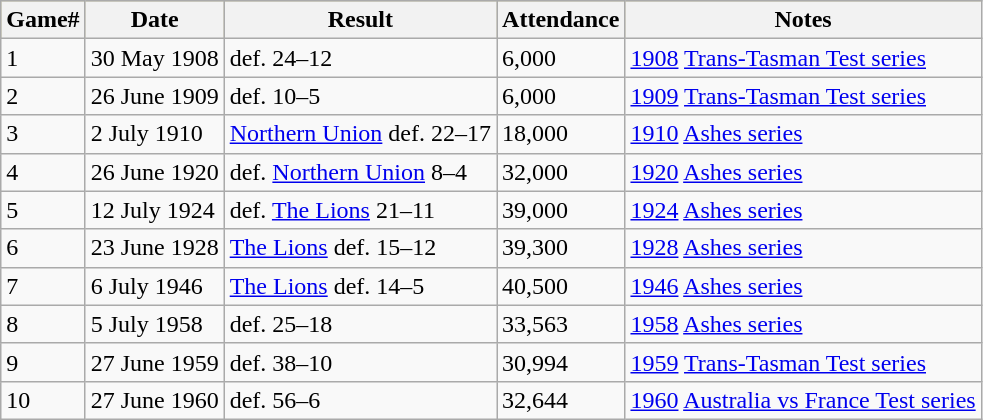<table class="wikitable">
<tr style="background:#bdb76b;">
<th>Game#</th>
<th>Date</th>
<th>Result</th>
<th>Attendance</th>
<th>Notes</th>
</tr>
<tr>
<td>1</td>
<td>30 May 1908</td>
<td> def.  24–12</td>
<td>6,000</td>
<td><a href='#'>1908</a> <a href='#'>Trans-Tasman Test series</a></td>
</tr>
<tr>
<td>2</td>
<td>26 June 1909</td>
<td> def.  10–5</td>
<td>6,000</td>
<td><a href='#'>1909</a> <a href='#'>Trans-Tasman Test series</a></td>
</tr>
<tr>
<td>3</td>
<td>2 July 1910</td>
<td> <a href='#'>Northern Union</a> def.  22–17</td>
<td>18,000</td>
<td><a href='#'>1910</a> <a href='#'>Ashes series</a></td>
</tr>
<tr>
<td>4</td>
<td>26 June 1920</td>
<td> def.  <a href='#'>Northern Union</a> 8–4</td>
<td>32,000</td>
<td><a href='#'>1920</a> <a href='#'>Ashes series</a></td>
</tr>
<tr>
<td>5</td>
<td>12 July 1924</td>
<td> def.  <a href='#'>The Lions</a> 21–11</td>
<td>39,000</td>
<td><a href='#'>1924</a> <a href='#'>Ashes series</a></td>
</tr>
<tr>
<td>6</td>
<td>23 June 1928</td>
<td> <a href='#'>The Lions</a> def.  15–12</td>
<td>39,300</td>
<td><a href='#'>1928</a> <a href='#'>Ashes series</a></td>
</tr>
<tr>
<td>7</td>
<td>6 July 1946</td>
<td> <a href='#'>The Lions</a> def.  14–5</td>
<td>40,500</td>
<td><a href='#'>1946</a> <a href='#'>Ashes series</a></td>
</tr>
<tr>
<td>8</td>
<td>5 July 1958</td>
<td> def.  25–18</td>
<td>33,563</td>
<td><a href='#'>1958</a> <a href='#'>Ashes series</a></td>
</tr>
<tr>
<td>9</td>
<td>27 June 1959</td>
<td> def.  38–10</td>
<td>30,994</td>
<td><a href='#'>1959</a> <a href='#'>Trans-Tasman Test series</a></td>
</tr>
<tr>
<td>10</td>
<td>27 June 1960</td>
<td> def.  56–6</td>
<td>32,644</td>
<td><a href='#'>1960</a> <a href='#'>Australia vs France Test series</a></td>
</tr>
</table>
